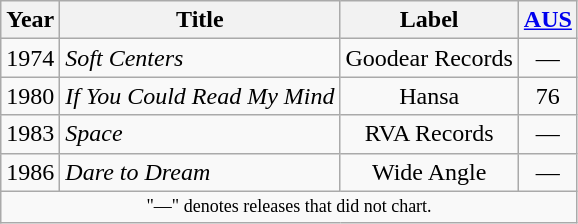<table class="wikitable">
<tr>
<th style="text-align: center;">Year</th>
<th style="text-align: center;">Title</th>
<th style="text-align: center;">Label</th>
<th style="text-align: center;"><a href='#'>AUS</a><br></th>
</tr>
<tr>
<td style="text-align: center;">1974</td>
<td><em>Soft Centers</em></td>
<td style="text-align: center;">Goodear Records</td>
<td style="text-align: center;">—</td>
</tr>
<tr>
<td style="text-align: center;">1980</td>
<td><em>If You Could Read My Mind</em></td>
<td style="text-align: center;">Hansa</td>
<td style="text-align: center;">76</td>
</tr>
<tr>
<td style="text-align: center;">1983</td>
<td><em>Space</em></td>
<td style="text-align: center;">RVA Records</td>
<td style="text-align: center;">—</td>
</tr>
<tr>
<td style="text-align: center;">1986</td>
<td><em>Dare to Dream</em></td>
<td style="text-align: center;">Wide Angle</td>
<td style="text-align: center;">—</td>
</tr>
<tr>
<td colspan="5" style="text-align:center; font-size:9pt;">"—" denotes releases that did not chart.</td>
</tr>
</table>
